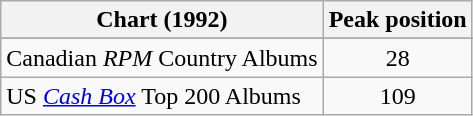<table class="wikitable sortable plainrowheaders">
<tr>
<th>Chart (1992)</th>
<th>Peak position</th>
</tr>
<tr>
</tr>
<tr>
</tr>
<tr>
<td>Canadian <em>RPM</em> Country Albums</td>
<td style="text-align:center;">28</td>
</tr>
<tr>
<td>US <em><a href='#'>Cash Box</a></em> Top 200 Albums</td>
<td style="text-align:center;">109</td>
</tr>
</table>
